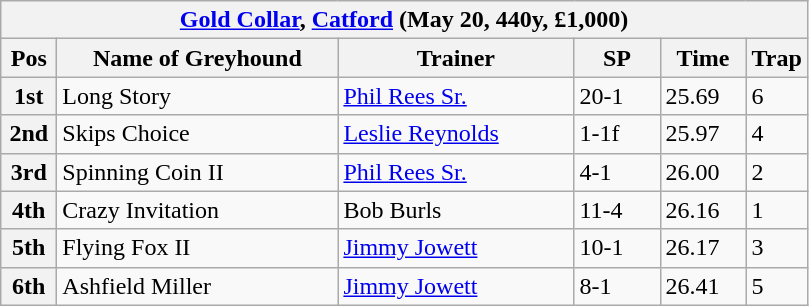<table class="wikitable">
<tr>
<th colspan="6"><a href='#'>Gold Collar</a>, <a href='#'>Catford</a> (May 20, 440y, £1,000)</th>
</tr>
<tr>
<th width=30>Pos</th>
<th width=180>Name of Greyhound</th>
<th width=150>Trainer</th>
<th width=50>SP</th>
<th width=50>Time</th>
<th width=30>Trap</th>
</tr>
<tr>
<th>1st</th>
<td>Long Story</td>
<td><a href='#'>Phil Rees Sr.</a></td>
<td>20-1</td>
<td>25.69</td>
<td>6</td>
</tr>
<tr>
<th>2nd</th>
<td>Skips Choice</td>
<td><a href='#'>Leslie Reynolds</a></td>
<td>1-1f</td>
<td>25.97</td>
<td>4</td>
</tr>
<tr>
<th>3rd</th>
<td>Spinning Coin II</td>
<td><a href='#'>Phil Rees Sr.</a></td>
<td>4-1</td>
<td>26.00</td>
<td>2</td>
</tr>
<tr>
<th>4th</th>
<td>Crazy Invitation</td>
<td>Bob Burls</td>
<td>11-4</td>
<td>26.16</td>
<td>1</td>
</tr>
<tr>
<th>5th</th>
<td>Flying Fox II</td>
<td><a href='#'>Jimmy Jowett</a></td>
<td>10-1</td>
<td>26.17</td>
<td>3</td>
</tr>
<tr>
<th>6th</th>
<td>Ashfield Miller</td>
<td><a href='#'>Jimmy Jowett</a></td>
<td>8-1</td>
<td>26.41</td>
<td>5</td>
</tr>
</table>
